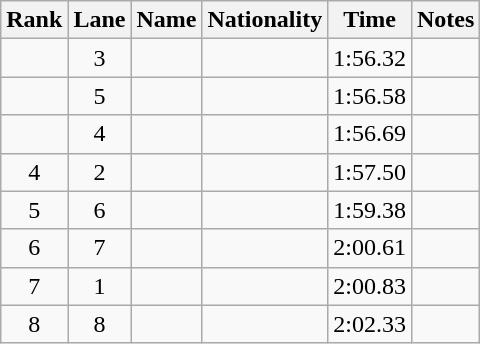<table class="wikitable sortable" style="text-align:center">
<tr>
<th>Rank</th>
<th>Lane</th>
<th>Name</th>
<th>Nationality</th>
<th>Time</th>
<th>Notes</th>
</tr>
<tr>
<td></td>
<td>3</td>
<td align=left></td>
<td align=left></td>
<td>1:56.32</td>
<td><strong></strong></td>
</tr>
<tr>
<td></td>
<td>5</td>
<td align=left></td>
<td align=left></td>
<td>1:56.58</td>
<td></td>
</tr>
<tr>
<td></td>
<td>4</td>
<td align=left></td>
<td align=left></td>
<td>1:56.69</td>
<td></td>
</tr>
<tr>
<td>4</td>
<td>2</td>
<td align=left></td>
<td align=left></td>
<td>1:57.50</td>
<td></td>
</tr>
<tr>
<td>5</td>
<td>6</td>
<td align=left></td>
<td align=left></td>
<td>1:59.38</td>
<td></td>
</tr>
<tr>
<td>6</td>
<td>7</td>
<td align=left></td>
<td align=left></td>
<td>2:00.61</td>
<td></td>
</tr>
<tr>
<td>7</td>
<td>1</td>
<td align=left></td>
<td align=left></td>
<td>2:00.83</td>
<td></td>
</tr>
<tr>
<td>8</td>
<td>8</td>
<td align=left></td>
<td align=left></td>
<td>2:02.33</td>
<td></td>
</tr>
</table>
